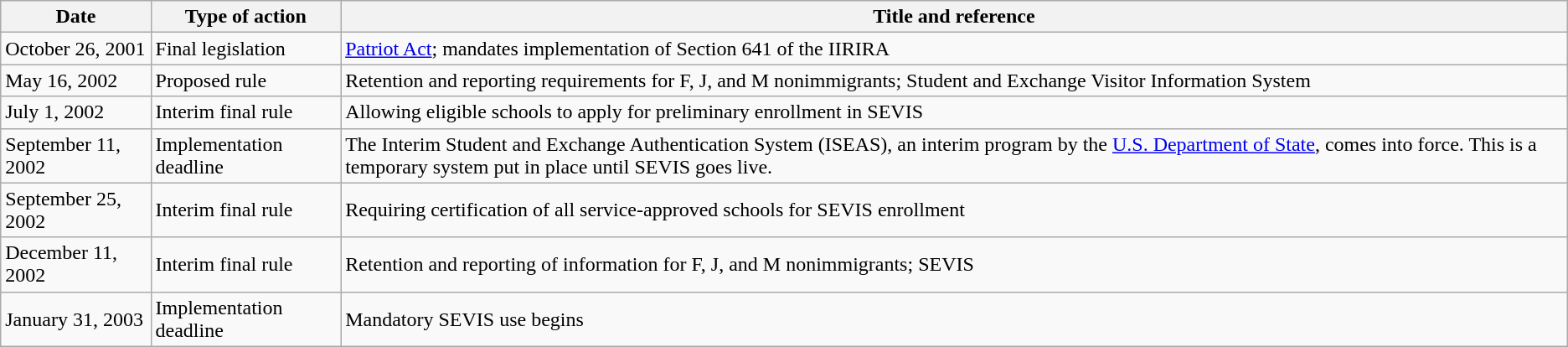<table class="wikitable" border="1">
<tr>
<th>Date</th>
<th>Type of action</th>
<th>Title and reference</th>
</tr>
<tr>
<td>October 26, 2001</td>
<td>Final legislation</td>
<td><a href='#'>Patriot Act</a>; mandates implementation of Section 641 of the IIRIRA</td>
</tr>
<tr>
<td>May 16, 2002</td>
<td>Proposed rule</td>
<td>Retention and reporting requirements for F, J, and M nonimmigrants; Student and Exchange Visitor Information System</td>
</tr>
<tr>
<td>July 1, 2002</td>
<td>Interim final rule</td>
<td>Allowing eligible schools to apply for preliminary enrollment in SEVIS</td>
</tr>
<tr>
<td>September 11, 2002</td>
<td>Implementation deadline</td>
<td>The Interim Student and Exchange Authentication System (ISEAS), an interim program by the <a href='#'>U.S. Department of State</a>, comes into force. This is a temporary system put in place until SEVIS goes live.</td>
</tr>
<tr>
<td>September 25, 2002</td>
<td>Interim final rule</td>
<td>Requiring certification of all service-approved schools for SEVIS enrollment</td>
</tr>
<tr>
<td>December 11, 2002</td>
<td>Interim final rule</td>
<td>Retention and reporting of information for F, J, and M nonimmigrants; SEVIS</td>
</tr>
<tr>
<td>January 31, 2003</td>
<td>Implementation deadline</td>
<td>Mandatory SEVIS use begins</td>
</tr>
</table>
